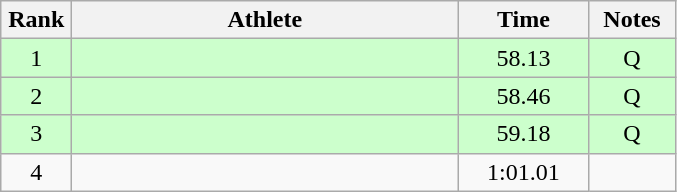<table class="wikitable" style="text-align:center">
<tr>
<th width=40>Rank</th>
<th width=250>Athlete</th>
<th width=80>Time</th>
<th width=50>Notes</th>
</tr>
<tr bgcolor=ccffcc>
<td>1</td>
<td align=left></td>
<td>58.13</td>
<td>Q</td>
</tr>
<tr bgcolor=ccffcc>
<td>2</td>
<td align=left></td>
<td>58.46</td>
<td>Q</td>
</tr>
<tr bgcolor=ccffcc>
<td>3</td>
<td align=left></td>
<td>59.18</td>
<td>Q</td>
</tr>
<tr>
<td>4</td>
<td align=left></td>
<td>1:01.01</td>
<td></td>
</tr>
</table>
